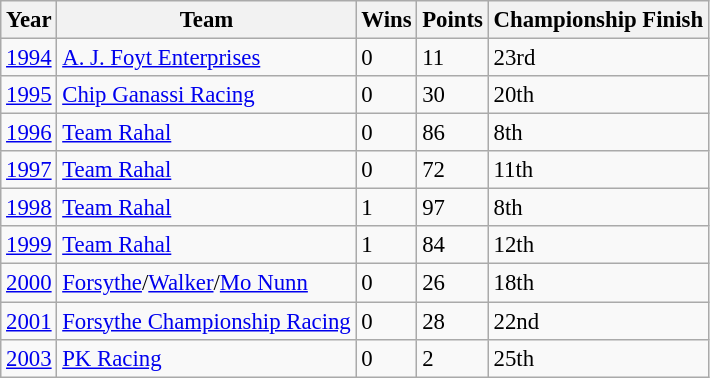<table class="wikitable" style="font-size: 95%;">
<tr>
<th>Year</th>
<th>Team</th>
<th>Wins</th>
<th>Points</th>
<th>Championship Finish</th>
</tr>
<tr>
<td><a href='#'>1994</a></td>
<td><a href='#'>A. J. Foyt Enterprises</a></td>
<td>0</td>
<td>11</td>
<td>23rd</td>
</tr>
<tr>
<td><a href='#'>1995</a></td>
<td><a href='#'>Chip Ganassi Racing</a></td>
<td>0</td>
<td>30</td>
<td>20th</td>
</tr>
<tr>
<td><a href='#'>1996</a></td>
<td><a href='#'>Team Rahal</a></td>
<td>0</td>
<td>86</td>
<td>8th</td>
</tr>
<tr>
<td><a href='#'>1997</a></td>
<td><a href='#'>Team Rahal</a></td>
<td>0</td>
<td>72</td>
<td>11th</td>
</tr>
<tr>
<td><a href='#'>1998</a></td>
<td><a href='#'>Team Rahal</a></td>
<td>1</td>
<td>97</td>
<td>8th</td>
</tr>
<tr>
<td><a href='#'>1999</a></td>
<td><a href='#'>Team Rahal</a></td>
<td>1</td>
<td>84</td>
<td>12th</td>
</tr>
<tr>
<td><a href='#'>2000</a></td>
<td><a href='#'>Forsythe</a>/<a href='#'>Walker</a>/<a href='#'>Mo Nunn</a></td>
<td>0</td>
<td>26</td>
<td>18th</td>
</tr>
<tr>
<td><a href='#'>2001</a></td>
<td><a href='#'>Forsythe Championship Racing</a></td>
<td>0</td>
<td>28</td>
<td>22nd</td>
</tr>
<tr>
<td><a href='#'>2003</a></td>
<td><a href='#'>PK Racing</a></td>
<td>0</td>
<td>2</td>
<td>25th</td>
</tr>
</table>
